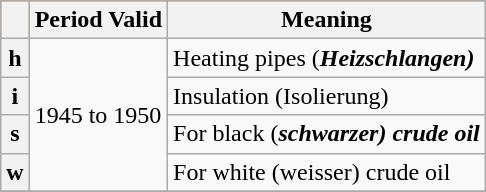<table class="wikitable">
<tr style="background:#FF7F24">
<th></th>
<th>Period Valid</th>
<th>Meaning</th>
</tr>
<tr ---->
<th>h</th>
<td rowspan="4">1945 to 1950</td>
<td>Heating pipes (<strong><em>H<strong>eizschlangen<em>)</td>
</tr>
<tr ---->
<th>i</th>
<td>Insulation (</em></strong>I</strong>solierung</em>)</td>
</tr>
<tr ---->
<th>s</th>
<td>For black (<strong><em>s<strong>chwarzer<em>) crude oil</td>
</tr>
<tr ---->
<th>w</th>
<td>For white (</em></strong>w</strong>eisser</em>) crude oil</td>
</tr>
<tr ---->
</tr>
</table>
